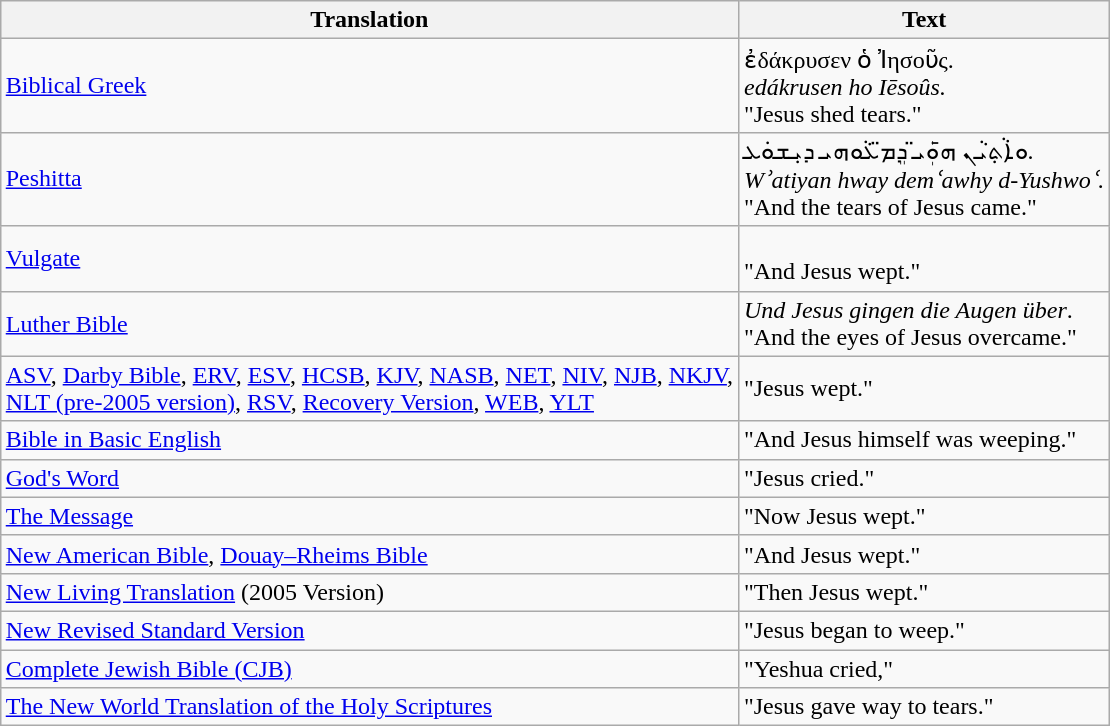<table class="wikitable" style="margin:auto;">
<tr>
<th>Translation</th>
<th>Text</th>
</tr>
<tr>
<td><a href='#'>Biblical Greek</a></td>
<td>ἐδάκρυσεν ὁ Ἰησοῦς. <br><em>edákrusen ho Iēsoûs.</em> <br> "Jesus shed tears."</td>
</tr>
<tr>
<td><a href='#'>Peshitta</a></td>
<td>ܘܐܵܬ݂ܝܵܢ ܗ̄ܘܲܝ̈ ܕܸܡ̈ܥܵܘܗܝ ܕܝܼܫܘܿܥ. <br><em>Wʾatiyan hway demʿawhy d-Yushwoʿ.</em> <br> "And the tears of Jesus came."</td>
</tr>
<tr>
<td><a href='#'>Vulgate</a></td>
<td> <br> "And Jesus wept."</td>
</tr>
<tr>
<td><a href='#'>Luther Bible</a></td>
<td><em>Und Jesus gingen die Augen über</em>. <br> "And the eyes of Jesus overcame."</td>
</tr>
<tr>
<td><a href='#'>ASV</a>, <a href='#'>Darby Bible</a>, <a href='#'>ERV</a>, <a href='#'>ESV</a>, <a href='#'>HCSB</a>, <a href='#'>KJV</a>, <a href='#'>NASB</a>, <a href='#'>NET</a>, <a href='#'>NIV</a>, <a href='#'>NJB</a>,  <a href='#'>NKJV</a>,<br><a href='#'>NLT (pre-2005 version)</a>, <a href='#'>RSV</a>, <a href='#'>Recovery Version</a>, <a href='#'>WEB</a>, <a href='#'>YLT</a></td>
<td>"Jesus wept."</td>
</tr>
<tr>
<td><a href='#'>Bible in Basic English</a></td>
<td>"And Jesus himself was weeping."</td>
</tr>
<tr>
<td><a href='#'>God's Word</a></td>
<td>"Jesus cried."</td>
</tr>
<tr>
<td><a href='#'>The Message</a></td>
<td>"Now Jesus wept."</td>
</tr>
<tr>
<td><a href='#'>New American Bible</a>, <a href='#'>Douay–Rheims Bible</a></td>
<td>"And Jesus wept."</td>
</tr>
<tr>
<td><a href='#'>New Living Translation</a> (2005 Version)</td>
<td>"Then Jesus wept."</td>
</tr>
<tr>
<td><a href='#'>New Revised Standard Version</a></td>
<td>"Jesus began to weep."</td>
</tr>
<tr>
<td><a href='#'>Complete Jewish Bible (CJB)</a></td>
<td>"Yeshua cried,"</td>
</tr>
<tr>
<td><a href='#'>The New World Translation of the Holy Scriptures</a></td>
<td>"Jesus gave way to tears."</td>
</tr>
</table>
